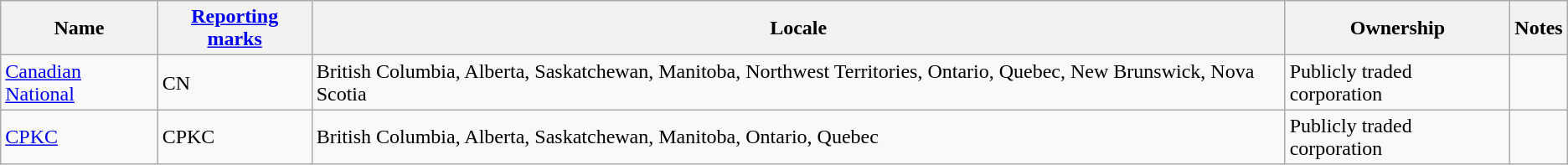<table class="wikitable sortable" border="1">
<tr>
<th>Name</th>
<th><a href='#'>Reporting marks</a></th>
<th>Locale</th>
<th>Ownership</th>
<th>Notes</th>
</tr>
<tr>
<td><a href='#'>Canadian National</a></td>
<td>CN</td>
<td>British Columbia, Alberta, Saskatchewan, Manitoba, Northwest Territories, Ontario, Quebec, New Brunswick, Nova Scotia</td>
<td>Publicly traded corporation</td>
<td></td>
</tr>
<tr>
<td><a href='#'>CPKC</a></td>
<td>CPKC</td>
<td>British Columbia, Alberta, Saskatchewan, Manitoba, Ontario, Quebec</td>
<td>Publicly traded corporation</td>
<td></td>
</tr>
</table>
